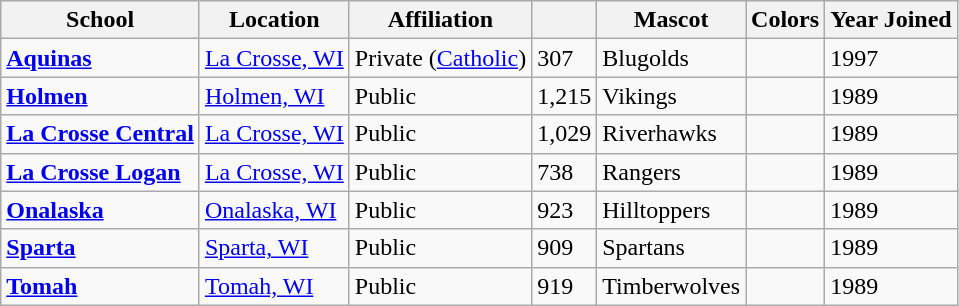<table class="wikitable">
<tr>
<th>School</th>
<th>Location</th>
<th>Affiliation</th>
<th></th>
<th>Mascot</th>
<th>Colors</th>
<th>Year Joined</th>
</tr>
<tr>
<td><a href='#'><strong>Aquinas</strong></a></td>
<td><a href='#'>La Crosse, WI</a></td>
<td>Private (<a href='#'>Catholic</a>)</td>
<td>307</td>
<td>Blugolds</td>
<td> </td>
<td>1997</td>
</tr>
<tr>
<td><a href='#'><strong>Holmen</strong></a></td>
<td><a href='#'>Holmen, WI</a></td>
<td>Public</td>
<td>1,215</td>
<td>Vikings</td>
<td> </td>
<td>1989</td>
</tr>
<tr>
<td><a href='#'><strong>La Crosse Central</strong></a></td>
<td><a href='#'>La Crosse, WI</a></td>
<td>Public</td>
<td>1,029</td>
<td>Riverhawks</td>
<td> </td>
<td>1989</td>
</tr>
<tr>
<td><a href='#'><strong>La Crosse Logan</strong></a></td>
<td><a href='#'>La Crosse, WI</a></td>
<td>Public</td>
<td>738</td>
<td>Rangers</td>
<td> </td>
<td>1989</td>
</tr>
<tr>
<td><a href='#'><strong>Onalaska</strong></a></td>
<td><a href='#'>Onalaska, WI</a></td>
<td>Public</td>
<td>923</td>
<td>Hilltoppers</td>
<td> </td>
<td>1989</td>
</tr>
<tr>
<td><a href='#'><strong>Sparta</strong></a></td>
<td><a href='#'>Sparta, WI</a></td>
<td>Public</td>
<td>909</td>
<td>Spartans</td>
<td> </td>
<td>1989</td>
</tr>
<tr>
<td><a href='#'><strong>Tomah</strong></a></td>
<td><a href='#'>Tomah, WI</a></td>
<td>Public</td>
<td>919</td>
<td>Timberwolves</td>
<td> </td>
<td>1989</td>
</tr>
</table>
